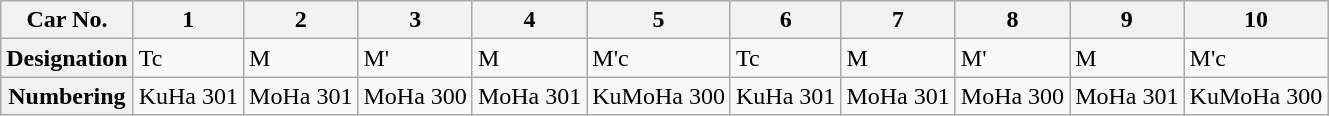<table class="wikitable">
<tr>
<th>Car No.</th>
<th>1</th>
<th>2</th>
<th>3</th>
<th>4</th>
<th>5</th>
<th>6</th>
<th>7</th>
<th>8</th>
<th>9</th>
<th>10</th>
</tr>
<tr>
<th>Designation</th>
<td>Tc</td>
<td>M</td>
<td>M'</td>
<td>M</td>
<td>M'c</td>
<td>Tc</td>
<td>M</td>
<td>M'</td>
<td>M</td>
<td>M'c</td>
</tr>
<tr>
<th>Numbering</th>
<td>KuHa 301</td>
<td>MoHa 301</td>
<td>MoHa 300</td>
<td>MoHa 301</td>
<td>KuMoHa 300</td>
<td>KuHa 301</td>
<td>MoHa 301</td>
<td>MoHa 300</td>
<td>MoHa 301</td>
<td>KuMoHa 300</td>
</tr>
</table>
